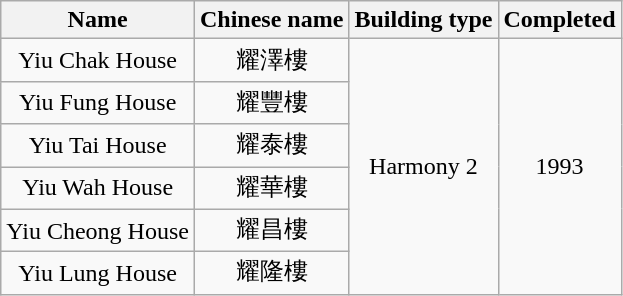<table class="wikitable" style="text-align: center">
<tr>
<th>Name</th>
<th>Chinese name</th>
<th>Building type</th>
<th>Completed</th>
</tr>
<tr>
<td>Yiu Chak House</td>
<td>耀澤樓</td>
<td rowspan="6">Harmony 2</td>
<td rowspan="6">1993</td>
</tr>
<tr>
<td>Yiu Fung House</td>
<td>耀豐樓</td>
</tr>
<tr>
<td>Yiu Tai House</td>
<td>耀泰樓</td>
</tr>
<tr>
<td>Yiu Wah House</td>
<td>耀華樓</td>
</tr>
<tr>
<td>Yiu Cheong House</td>
<td>耀昌樓</td>
</tr>
<tr>
<td>Yiu Lung House</td>
<td>耀隆樓</td>
</tr>
</table>
